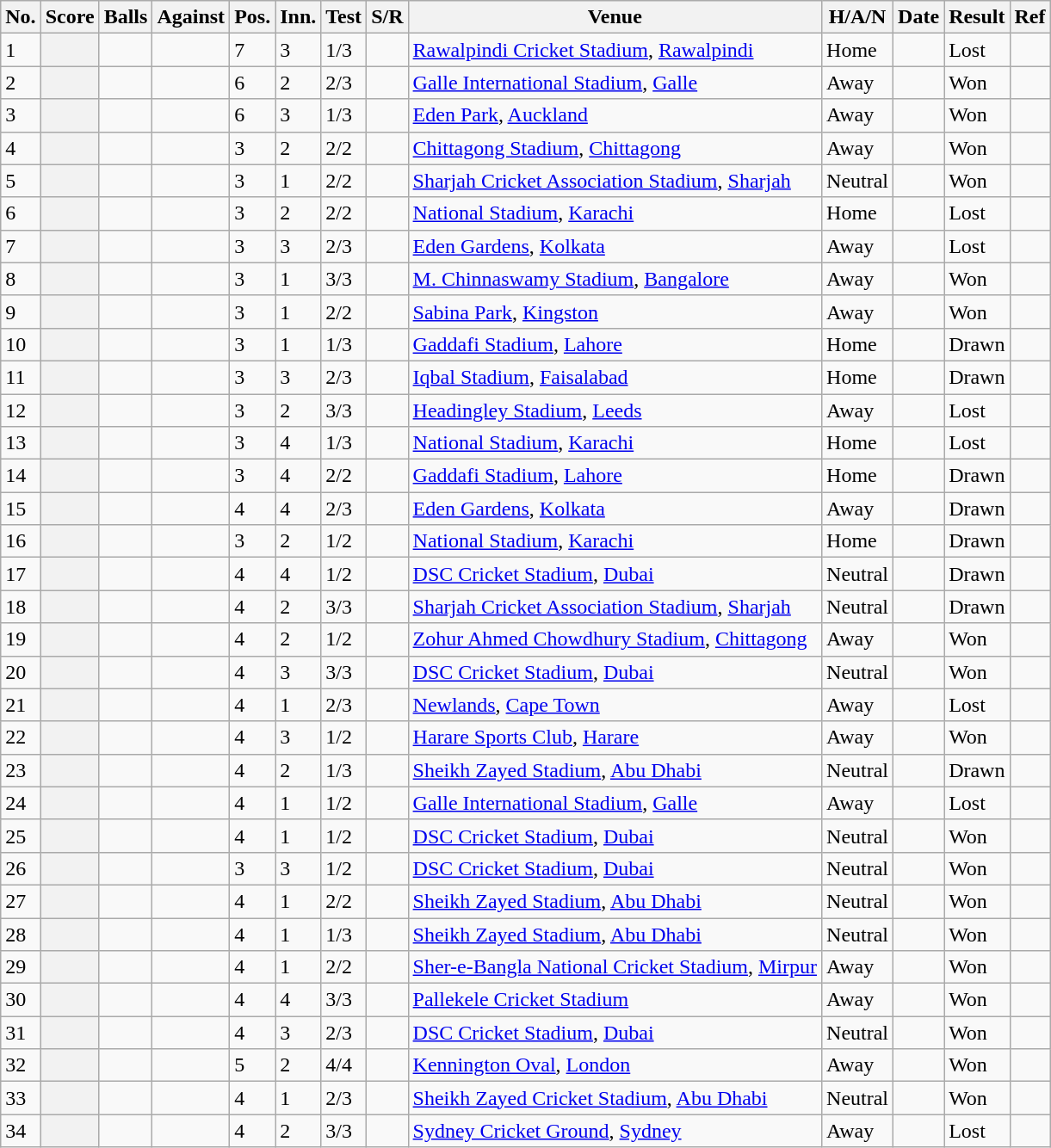<table class="wikitable plainrowheaders sortable">
<tr>
<th>No.</th>
<th>Score</th>
<th>Balls</th>
<th>Against</th>
<th>Pos.</th>
<th>Inn.</th>
<th>Test</th>
<th>S/R</th>
<th>Venue</th>
<th>H/A/N</th>
<th>Date</th>
<th>Result</th>
<th scope="col; class="unsortable">Ref</th>
</tr>
<tr>
<td>1</td>
<th scope="row"></th>
<td></td>
<td></td>
<td>7</td>
<td>3</td>
<td>1/3</td>
<td></td>
<td><a href='#'>Rawalpindi Cricket Stadium</a>, <a href='#'>Rawalpindi</a></td>
<td>Home</td>
<td></td>
<td>Lost</td>
<td></td>
</tr>
<tr>
<td>2</td>
<th scope="row"></th>
<td></td>
<td></td>
<td>6</td>
<td>2</td>
<td>2/3</td>
<td></td>
<td><a href='#'>Galle International Stadium</a>, <a href='#'>Galle</a></td>
<td>Away</td>
<td></td>
<td>Won</td>
<td></td>
</tr>
<tr>
<td>3</td>
<th scope="row"></th>
<td></td>
<td></td>
<td>6</td>
<td>3</td>
<td>1/3</td>
<td></td>
<td><a href='#'>Eden Park</a>, <a href='#'>Auckland</a></td>
<td>Away</td>
<td></td>
<td>Won</td>
<td></td>
</tr>
<tr>
<td>4</td>
<th scope="row"></th>
<td></td>
<td></td>
<td>3</td>
<td>2</td>
<td>2/2</td>
<td></td>
<td><a href='#'>Chittagong Stadium</a>, <a href='#'>Chittagong</a></td>
<td>Away</td>
<td></td>
<td>Won</td>
<td></td>
</tr>
<tr>
<td>5</td>
<th scope="row"> </th>
<td></td>
<td></td>
<td>3</td>
<td>1</td>
<td>2/2</td>
<td></td>
<td><a href='#'>Sharjah Cricket Association Stadium</a>, <a href='#'>Sharjah</a></td>
<td>Neutral</td>
<td></td>
<td>Won</td>
<td></td>
</tr>
<tr>
<td>6</td>
<th scope="row"></th>
<td></td>
<td></td>
<td>3</td>
<td>2</td>
<td>2/2</td>
<td></td>
<td><a href='#'>National Stadium</a>, <a href='#'>Karachi</a></td>
<td>Home</td>
<td></td>
<td>Lost</td>
<td></td>
</tr>
<tr>
<td>7</td>
<th scope="row"></th>
<td></td>
<td></td>
<td>3</td>
<td>3</td>
<td>2/3</td>
<td></td>
<td><a href='#'>Eden Gardens</a>, <a href='#'>Kolkata</a></td>
<td>Away</td>
<td></td>
<td>Lost</td>
<td></td>
</tr>
<tr>
<td>8</td>
<th scope="row"> </th>
<td></td>
<td></td>
<td>3</td>
<td>1</td>
<td>3/3</td>
<td></td>
<td><a href='#'>M. Chinnaswamy Stadium</a>, <a href='#'>Bangalore</a></td>
<td>Away</td>
<td></td>
<td>Won</td>
<td></td>
</tr>
<tr>
<td>9</td>
<th scope="row"></th>
<td></td>
<td></td>
<td>3</td>
<td>1</td>
<td>2/2</td>
<td></td>
<td><a href='#'>Sabina Park</a>, <a href='#'>Kingston</a></td>
<td>Away</td>
<td></td>
<td>Won</td>
<td></td>
</tr>
<tr>
<td>10</td>
<th scope="row"></th>
<td></td>
<td></td>
<td>3</td>
<td>1</td>
<td>1/3</td>
<td></td>
<td><a href='#'>Gaddafi Stadium</a>, <a href='#'>Lahore</a></td>
<td>Home</td>
<td></td>
<td>Drawn</td>
<td></td>
</tr>
<tr>
<td>11</td>
<th scope="row"></th>
<td></td>
<td></td>
<td>3</td>
<td>3</td>
<td>2/3</td>
<td></td>
<td><a href='#'>Iqbal Stadium</a>, <a href='#'>Faisalabad</a></td>
<td>Home</td>
<td></td>
<td>Drawn</td>
<td></td>
</tr>
<tr>
<td>12</td>
<th scope="row"> </th>
<td></td>
<td></td>
<td>3</td>
<td>2</td>
<td>3/3</td>
<td></td>
<td><a href='#'>Headingley Stadium</a>, <a href='#'>Leeds</a></td>
<td>Away</td>
<td></td>
<td>Lost</td>
<td></td>
</tr>
<tr>
<td>13</td>
<th scope="row"></th>
<td></td>
<td></td>
<td>3</td>
<td>4</td>
<td>1/3</td>
<td></td>
<td><a href='#'>National Stadium</a>, <a href='#'>Karachi</a></td>
<td>Home</td>
<td></td>
<td>Lost</td>
<td></td>
</tr>
<tr>
<td>14</td>
<th scope="row"></th>
<td></td>
<td></td>
<td>3</td>
<td>4</td>
<td>2/2</td>
<td></td>
<td><a href='#'>Gaddafi Stadium</a>, <a href='#'>Lahore</a></td>
<td>Home</td>
<td></td>
<td>Drawn</td>
<td></td>
</tr>
<tr>
<td>15</td>
<th scope="row"> </th>
<td></td>
<td></td>
<td>4</td>
<td>4</td>
<td>2/3</td>
<td></td>
<td><a href='#'>Eden Gardens</a>, <a href='#'>Kolkata</a></td>
<td>Away</td>
<td></td>
<td>Drawn</td>
<td></td>
</tr>
<tr>
<td>16</td>
<th scope="row">  </th>
<td></td>
<td></td>
<td>3</td>
<td>2</td>
<td>1/2</td>
<td></td>
<td><a href='#'>National Stadium</a>, <a href='#'>Karachi</a></td>
<td>Home</td>
<td></td>
<td>Drawn</td>
<td></td>
</tr>
<tr>
<td>17</td>
<th scope="row"> </th>
<td></td>
<td></td>
<td>4</td>
<td>4</td>
<td>1/2</td>
<td></td>
<td><a href='#'>DSC Cricket Stadium</a>, <a href='#'>Dubai</a></td>
<td>Neutral</td>
<td></td>
<td>Drawn</td>
<td></td>
</tr>
<tr>
<td>18</td>
<th scope="row"></th>
<td></td>
<td></td>
<td>4</td>
<td>2</td>
<td>3/3</td>
<td></td>
<td><a href='#'>Sharjah Cricket Association Stadium</a>, <a href='#'>Sharjah</a></td>
<td>Neutral</td>
<td></td>
<td>Drawn</td>
<td></td>
</tr>
<tr>
<td>19</td>
<th scope="row"> </th>
<td></td>
<td></td>
<td>4</td>
<td>2</td>
<td>1/2</td>
<td></td>
<td><a href='#'>Zohur Ahmed Chowdhury Stadium</a>, <a href='#'>Chittagong</a></td>
<td>Away</td>
<td></td>
<td>Won</td>
<td></td>
</tr>
<tr>
<td>20</td>
<th scope="row"></th>
<td></td>
<td></td>
<td>4</td>
<td>3</td>
<td>3/3</td>
<td></td>
<td><a href='#'>DSC Cricket Stadium</a>, <a href='#'>Dubai</a></td>
<td>Neutral</td>
<td></td>
<td>Won</td>
<td></td>
</tr>
<tr>
<td>21</td>
<th scope="row"></th>
<td></td>
<td></td>
<td>4</td>
<td>1</td>
<td>2/3</td>
<td></td>
<td><a href='#'>Newlands</a>, <a href='#'>Cape Town</a></td>
<td>Away</td>
<td></td>
<td>Lost</td>
<td></td>
</tr>
<tr>
<td>22</td>
<th scope="row"> </th>
<td></td>
<td></td>
<td>4</td>
<td>3</td>
<td>1/2</td>
<td></td>
<td><a href='#'>Harare Sports Club</a>, <a href='#'>Harare</a></td>
<td>Away</td>
<td></td>
<td>Won</td>
<td></td>
</tr>
<tr>
<td>23</td>
<th scope="row"></th>
<td></td>
<td></td>
<td>4</td>
<td>2</td>
<td>1/3</td>
<td></td>
<td><a href='#'>Sheikh Zayed Stadium</a>, <a href='#'>Abu Dhabi</a></td>
<td>Neutral</td>
<td></td>
<td>Drawn</td>
<td></td>
</tr>
<tr>
<td>24</td>
<th scope="row"></th>
<td></td>
<td></td>
<td>4</td>
<td>1</td>
<td>1/2</td>
<td></td>
<td><a href='#'>Galle International Stadium</a>, <a href='#'>Galle</a></td>
<td>Away</td>
<td></td>
<td>Lost</td>
<td></td>
</tr>
<tr>
<td>25</td>
<th scope="row"> </th>
<td></td>
<td></td>
<td>4</td>
<td>1</td>
<td>1/2</td>
<td></td>
<td><a href='#'>DSC Cricket Stadium</a>, <a href='#'>Dubai</a></td>
<td>Neutral</td>
<td></td>
<td>Won</td>
<td></td>
</tr>
<tr>
<td>26</td>
<th scope="row"> </th>
<td></td>
<td></td>
<td>3</td>
<td>3</td>
<td>1/2</td>
<td></td>
<td><a href='#'>DSC Cricket Stadium</a>, <a href='#'>Dubai</a></td>
<td>Neutral</td>
<td></td>
<td>Won</td>
<td></td>
</tr>
<tr>
<td>27</td>
<th scope="row"></th>
<td></td>
<td></td>
<td>4</td>
<td>1</td>
<td>2/2</td>
<td></td>
<td><a href='#'>Sheikh Zayed Stadium</a>, <a href='#'>Abu Dhabi</a></td>
<td>Neutral</td>
<td></td>
<td>Won</td>
<td></td>
</tr>
<tr>
<td>28</td>
<th scope="row"></th>
<td></td>
<td></td>
<td>4</td>
<td>1</td>
<td>1/3</td>
<td></td>
<td><a href='#'>Sheikh Zayed Stadium</a>, <a href='#'>Abu Dhabi</a></td>
<td>Neutral</td>
<td></td>
<td>Won</td>
<td></td>
</tr>
<tr>
<td>29</td>
<th scope="row"></th>
<td></td>
<td></td>
<td>4</td>
<td>1</td>
<td>2/2</td>
<td></td>
<td><a href='#'>Sher-e-Bangla National Cricket Stadium</a>, <a href='#'>Mirpur</a></td>
<td>Away</td>
<td></td>
<td>Won</td>
<td></td>
</tr>
<tr>
<td>30</td>
<th scope="row"> </th>
<td></td>
<td></td>
<td>4</td>
<td>4</td>
<td>3/3</td>
<td></td>
<td><a href='#'>Pallekele Cricket Stadium</a></td>
<td>Away</td>
<td></td>
<td>Won</td>
<td></td>
</tr>
<tr>
<td>31</td>
<th scope="row"></th>
<td></td>
<td></td>
<td>4</td>
<td>3</td>
<td>2/3</td>
<td></td>
<td><a href='#'>DSC Cricket Stadium</a>, <a href='#'>Dubai</a></td>
<td>Neutral</td>
<td></td>
<td>Won</td>
<td></td>
</tr>
<tr>
<td>32</td>
<th scope="row"> </th>
<td></td>
<td></td>
<td>5</td>
<td>2</td>
<td>4/4</td>
<td></td>
<td><a href='#'>Kennington Oval</a>, <a href='#'>London</a></td>
<td>Away</td>
<td></td>
<td>Won</td>
<td></td>
</tr>
<tr>
<td>33</td>
<th scope="row"></th>
<td></td>
<td></td>
<td>4</td>
<td>1</td>
<td>2/3</td>
<td></td>
<td><a href='#'>Sheikh Zayed Cricket Stadium</a>, <a href='#'>Abu Dhabi</a></td>
<td>Neutral</td>
<td></td>
<td>Won</td>
<td></td>
</tr>
<tr>
<td>34</td>
<th scope="row"></th>
<td></td>
<td></td>
<td>4</td>
<td>2</td>
<td>3/3</td>
<td></td>
<td><a href='#'>Sydney Cricket Ground</a>, <a href='#'>Sydney</a></td>
<td>Away</td>
<td></td>
<td>Lost</td>
<td></td>
</tr>
</table>
